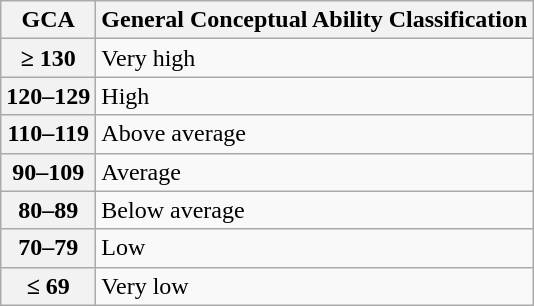<table class="wikitable">
<tr>
<th>GCA</th>
<th>General Conceptual Ability Classification</th>
</tr>
<tr>
<th>≥ 130</th>
<td>Very high</td>
</tr>
<tr>
<th>120–129</th>
<td>High</td>
</tr>
<tr>
<th>110–119</th>
<td>Above average</td>
</tr>
<tr>
<th>90–109</th>
<td>Average</td>
</tr>
<tr>
<th>80–89</th>
<td>Below average</td>
</tr>
<tr>
<th>70–79</th>
<td>Low</td>
</tr>
<tr>
<th>≤ 69</th>
<td>Very low</td>
</tr>
</table>
